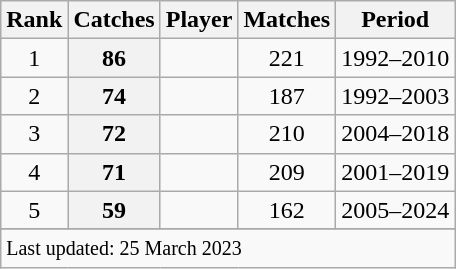<table class="wikitable plainrowheaders sortable">
<tr>
<th scope=col>Rank</th>
<th scope=col>Catches</th>
<th scope=col>Player</th>
<th scope=col>Matches</th>
<th scope=col>Period</th>
</tr>
<tr>
<td style="text-align:center">1</td>
<th scope=row style=text-align:center;>86</th>
<td></td>
<td style="text-align:center">221</td>
<td>1992–2010</td>
</tr>
<tr>
<td style="text-align:center">2</td>
<th scope=row style=text-align:center;>74</th>
<td></td>
<td style="text-align:center">187</td>
<td>1992–2003</td>
</tr>
<tr>
<td style="text-align:center">3</td>
<th scope=row style=text-align:center;>72</th>
<td></td>
<td style="text-align:center">210</td>
<td>2004–2018</td>
</tr>
<tr>
<td style="text-align:center">4</td>
<th scope=row style=text-align:center;>71</th>
<td></td>
<td style="text-align:center">209</td>
<td>2001–2019</td>
</tr>
<tr>
<td style="text-align:center">5</td>
<th scope=row style=text-align:center;>59</th>
<td></td>
<td style="text-align:center">162</td>
<td>2005–2024</td>
</tr>
<tr>
</tr>
<tr class=sortbottom>
<td colspan=5><small>Last updated: 25 March 2023</small></td>
</tr>
</table>
